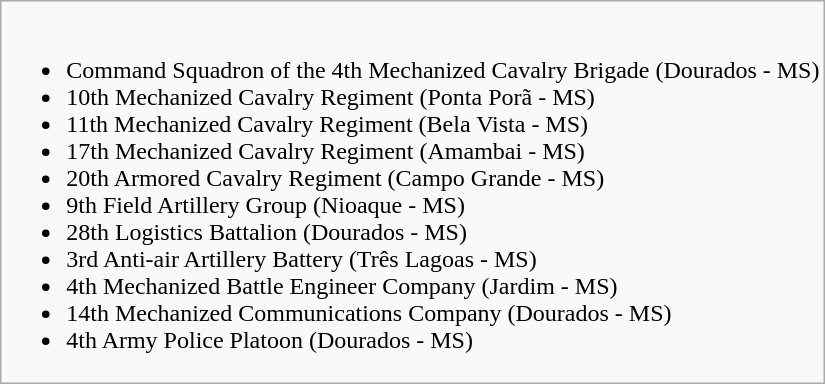<table class="wikitable mw-collapsible mw-collapsed" role="presentation" style="float:left;">
<tr>
<td><br><ul><li>Command Squadron of the 4th Mechanized Cavalry Brigade (Dourados - MS)</li><li>10th Mechanized Cavalry Regiment (Ponta Porã - MS)</li><li>11th Mechanized Cavalry Regiment (Bela Vista - MS)</li><li>17th Mechanized Cavalry Regiment (Amambai - MS)</li><li>20th Armored Cavalry Regiment (Campo Grande - MS)</li><li>9th Field Artillery Group (Nioaque - MS)</li><li>28th Logistics Battalion (Dourados - MS)</li><li>3rd Anti-air Artillery Battery (Três Lagoas - MS)</li><li>4th Mechanized Battle Engineer Company (Jardim - MS)</li><li>14th Mechanized Communications Company (Dourados - MS)</li><li>4th Army Police Platoon (Dourados - MS)</li></ul></td>
</tr>
</table>
